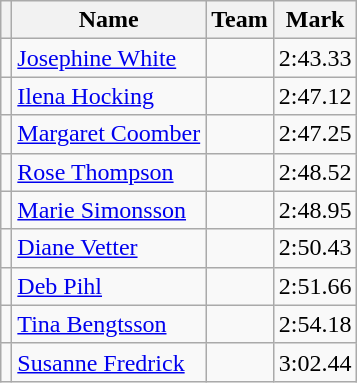<table class=wikitable>
<tr>
<th></th>
<th>Name</th>
<th>Team</th>
<th>Mark</th>
</tr>
<tr>
<td></td>
<td><a href='#'>Josephine White</a></td>
<td></td>
<td>2:43.33</td>
</tr>
<tr>
<td></td>
<td><a href='#'>Ilena Hocking</a></td>
<td></td>
<td>2:47.12</td>
</tr>
<tr>
<td></td>
<td><a href='#'>Margaret Coomber</a></td>
<td></td>
<td>2:47.25</td>
</tr>
<tr>
<td></td>
<td><a href='#'>Rose Thompson</a></td>
<td></td>
<td>2:48.52</td>
</tr>
<tr>
<td></td>
<td><a href='#'>Marie Simonsson</a></td>
<td></td>
<td>2:48.95</td>
</tr>
<tr>
<td></td>
<td><a href='#'>Diane Vetter</a></td>
<td></td>
<td>2:50.43</td>
</tr>
<tr>
<td></td>
<td><a href='#'>Deb Pihl</a></td>
<td></td>
<td>2:51.66</td>
</tr>
<tr>
<td></td>
<td><a href='#'>Tina Bengtsson</a></td>
<td></td>
<td>2:54.18</td>
</tr>
<tr>
<td></td>
<td><a href='#'>Susanne Fredrick</a></td>
<td></td>
<td>3:02.44</td>
</tr>
</table>
